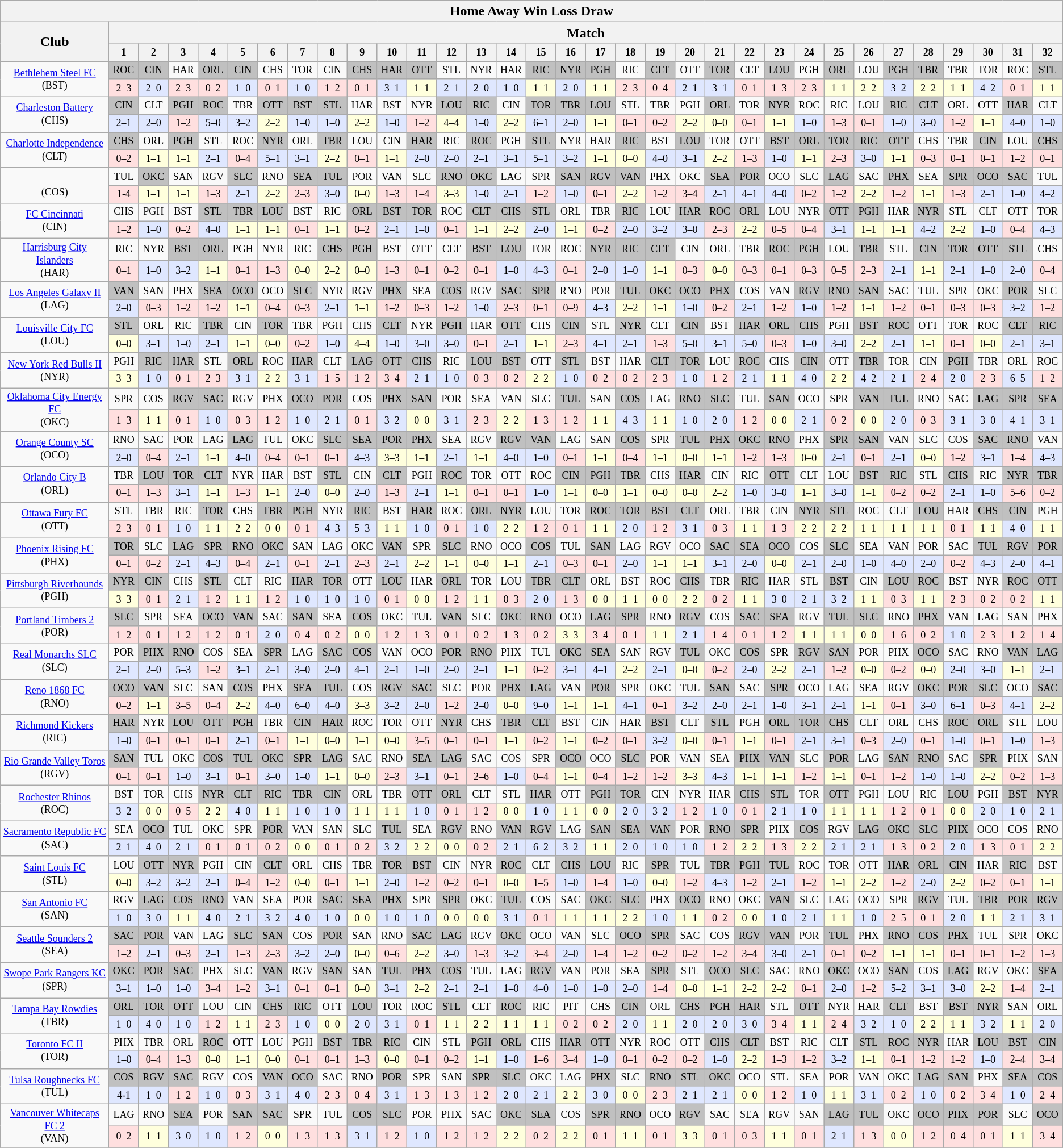<table class="wikitable" style="text-align:center;width=85%">
<tr>
<th colspan="33"><span>Home</span>  <span>Away</span>  <span>Win</span>  <span>Loss</span>  <span>Draw</span> </th>
</tr>
<tr>
<th width="10%" rowspan="2">Club</th>
<th width="75%" colspan="32">Match</th>
</tr>
<tr style="background-color:#CCCCCC; font-size: 75%">
<th width="2.75%">1</th>
<th width="2.75%">2</th>
<th width="2.75%">3</th>
<th width="2.75%">4</th>
<th width="2.75%">5</th>
<th width="2.75%">6</th>
<th width="2.75%">7</th>
<th width="2.75%">8</th>
<th width="2.75%">9</th>
<th width="2.75%">10</th>
<th width="2.75%">11</th>
<th width="2.75%">12</th>
<th width="2.75%">13</th>
<th width="2.75%">14</th>
<th width="2.75%">15</th>
<th width="2.75%">16</th>
<th width="2.75%">17</th>
<th width="2.75%">18</th>
<th width="2.75%">19</th>
<th width="2.75%">20</th>
<th width="2.75%">21</th>
<th width="2.75%">22</th>
<th width="2.75%">23</th>
<th width="2.75%">24</th>
<th width="2.75%">25</th>
<th width="2.75%">26</th>
<th width="2.75%">27</th>
<th width="2.75%">28</th>
<th width="2.75%">29</th>
<th width="2.75%">30</th>
<th width="2.75%">31</th>
<th width="2.75%">32<br></th>
</tr>
<tr style="font-size: 75%">
<td rowspan="2"><a href='#'>Bethlehem Steel FC</a><br>(BST)</td>
<td bgcolor=#C0C0C0>ROC</td>
<td bgcolor=#C0C0C0>CIN</td>
<td>HAR</td>
<td bgcolor=#C0C0C0>ORL</td>
<td bgcolor=#C0C0C0>CIN</td>
<td>CHS</td>
<td>TOR</td>
<td>CIN</td>
<td bgcolor=#C0C0C0>CHS</td>
<td bgcolor=#C0C0C0>HAR</td>
<td bgcolor=#C0C0C0>OTT</td>
<td>STL</td>
<td>NYR</td>
<td>HAR</td>
<td bgcolor=#C0C0C0>RIC</td>
<td bgcolor=#C0C0C0>NYR</td>
<td bgcolor=#C0C0C0>PGH</td>
<td>RIC</td>
<td bgcolor=#C0C0C0>CLT</td>
<td>OTT</td>
<td bgcolor=#C0C0C0>TOR</td>
<td>CLT</td>
<td bgcolor=#C0C0C0>LOU</td>
<td>PGH</td>
<td bgcolor=#C0C0C0>ORL</td>
<td>LOU</td>
<td bgcolor=#C0C0C0>PGH</td>
<td bgcolor=#C0C0C0>TBR</td>
<td>TBR</td>
<td>TOR</td>
<td>ROC</td>
<td bgcolor=#C0C0C0>STL</td>
</tr>
<tr style="font-size: 75%">
<td bgcolor=#FFDFDF>2–3</td>
<td bgcolor=#DFE7FF>2–0</td>
<td bgcolor=#FFDFDF>2–3</td>
<td bgcolor=#FFDFDF>0–2</td>
<td bgcolor=#DFE7FF>1–0</td>
<td bgcolor=#FFDFDF>0–1</td>
<td bgcolor=#DFE7FF>1–0</td>
<td bgcolor=#FFDFDF>1–2</td>
<td bgcolor=#FFDFDF>0–1</td>
<td bgcolor=#DFE7FF>3–1</td>
<td bgcolor=#FFFFDD>1–1</td>
<td bgcolor=#DFE7FF>2–1</td>
<td bgcolor=#DFE7FF>2–0</td>
<td bgcolor=#DFE7FF>1–0</td>
<td bgcolor=#FFFFDD>1–1</td>
<td bgcolor=#DFE7FF>2–0</td>
<td bgcolor=#FFFFDD>1–1</td>
<td bgcolor=#FFDFDF>2–3</td>
<td bgcolor=#FFDFDF>0–4</td>
<td bgcolor=#DFE7FF>2–1</td>
<td bgcolor=#DFE7FF>3–1</td>
<td bgcolor=#FFDFDF>0–1</td>
<td bgcolor=#FFDFDF>1–3</td>
<td bgcolor=#FFDFDF>2–3</td>
<td bgcolor=#FFFFDD>1–1</td>
<td bgcolor=#FFFFDD>2–2</td>
<td bgcolor=#DFE7FF>3–2</td>
<td bgcolor=#FFFFDD>2–2</td>
<td bgcolor=#FFFFDD>1–1</td>
<td bgcolor=#DFE7FF>4–2</td>
<td bgcolor=#FFDFDF>0–1</td>
<td bgcolor=#FFFFDD>1–1</td>
</tr>
<tr style="font-size: 75%">
<td rowspan="2"><a href='#'>Charleston Battery</a><br>(CHS)</td>
<td bgcolor=#C0C0C0>CIN</td>
<td>CLT</td>
<td bgcolor=#C0C0C0>PGH</td>
<td bgcolor=#C0C0C0>ROC</td>
<td>TBR</td>
<td bgcolor=#C0C0C0>OTT</td>
<td bgcolor=#C0C0C0>BST</td>
<td bgcolor=#C0C0C0>STL</td>
<td>HAR</td>
<td>BST</td>
<td>NYR</td>
<td bgcolor=#C0C0C0>LOU</td>
<td bgcolor=#C0C0C0>RIC</td>
<td>CIN</td>
<td bgcolor=#C0C0C0>TOR</td>
<td bgcolor=#C0C0C0>TBR</td>
<td bgcolor=#C0C0C0>LOU</td>
<td>STL</td>
<td>TBR</td>
<td>PGH</td>
<td bgcolor=#C0C0C0>ORL</td>
<td>TOR</td>
<td bgcolor=#C0C0C0>NYR</td>
<td>ROC</td>
<td>RIC</td>
<td>LOU</td>
<td bgcolor=#C0C0C0>RIC</td>
<td bgcolor=#C0C0C0>CLT</td>
<td>ORL</td>
<td>OTT</td>
<td bgcolor=#C0C0C0>HAR</td>
<td>CLT</td>
</tr>
<tr style="font-size: 75%">
<td bgcolor=#DFE7FF>2–1</td>
<td bgcolor=#DFE7FF>2–0</td>
<td bgcolor=#FFDFDF>1–2</td>
<td bgcolor=#DFE7FF>5–0</td>
<td bgcolor=#DFE7FF>3–2</td>
<td bgcolor=#FFFFDD>2–2</td>
<td bgcolor=#DFE7FF>1–0</td>
<td bgcolor=#DFE7FF>1–0</td>
<td bgcolor=#FFFFDD>2–2</td>
<td bgcolor=#DFE7FF>1–0</td>
<td bgcolor=#FFDFDF>1–2</td>
<td bgcolor=#FFFFDD>4–4</td>
<td bgcolor=#DFE7FF>1–0</td>
<td bgcolor=#FFFFDD>2–2</td>
<td bgcolor=#DFE7FF>6–1</td>
<td bgcolor=#DFE7FF>2–0</td>
<td bgcolor=#FFFFDD>1–1</td>
<td bgcolor=#FFDFDF>0–1</td>
<td bgcolor=#FFDFDF>0–2</td>
<td bgcolor=#FFFFDD>2–2</td>
<td bgcolor=#FFFFDD>0–0</td>
<td bgcolor=#FFDFDF>0–1</td>
<td bgcolor=#FFFFDD>1–1</td>
<td bgcolor=#DFE7FF>1–0</td>
<td bgcolor=#FFDFDF>1–3</td>
<td bgcolor=#FFDFDF>0–1</td>
<td bgcolor=#DFE7FF>1–0</td>
<td bgcolor=#DFE7FF>3–0</td>
<td bgcolor=#FFDFDF>1–2</td>
<td bgcolor=#FFFFDD>1–1</td>
<td bgcolor=#DFE7FF>4–0</td>
<td bgcolor=#DFE7FF>1–0</td>
</tr>
<tr style="font-size: 75%">
<td rowspan="2"><a href='#'>Charlotte Independence</a><br>(CLT)</td>
<td bgcolor=#C0C0C0>CHS</td>
<td>ORL</td>
<td bgcolor=#C0C0C0>PGH</td>
<td>STL</td>
<td>ROC</td>
<td bgcolor=#C0C0C0>NYR</td>
<td>ORL</td>
<td bgcolor=#C0C0C0>TBR</td>
<td>LOU</td>
<td>CIN</td>
<td bgcolor=#C0C0C0>HAR</td>
<td>RIC</td>
<td bgcolor=#C0C0C0>ROC</td>
<td>PGH</td>
<td bgcolor=#C0C0C0>STL</td>
<td>NYR</td>
<td>HAR</td>
<td bgcolor=#C0C0C0>RIC</td>
<td>BST</td>
<td bgcolor=#C0C0C0>LOU</td>
<td>TOR</td>
<td>OTT</td>
<td bgcolor=#C0C0C0>BST</td>
<td bgcolor=#C0C0C0>ORL</td>
<td bgcolor=#C0C0C0>TOR</td>
<td bgcolor=#C0C0C0>RIC</td>
<td bgcolor=#C0C0C0>OTT</td>
<td>CHS</td>
<td>TBR</td>
<td bgcolor=#C0C0C0>CIN</td>
<td>LOU</td>
<td bgcolor=#C0C0C0>CHS</td>
</tr>
<tr style="font-size: 75%">
<td bgcolor=#FFDFDF>0–2</td>
<td bgcolor=#FFFFDD>1–1</td>
<td bgcolor=#FFFFDD>1–1</td>
<td bgcolor=#DFE7FF>2–1</td>
<td bgcolor=#FFDFDF>0–4</td>
<td bgcolor=#DFE7FF>5–1</td>
<td bgcolor=#DFE7FF>3–1</td>
<td bgcolor=#FFFFDD>2–2</td>
<td bgcolor=#FFDFDF>0–1</td>
<td bgcolor=#FFFFDD>1–1</td>
<td bgcolor=#DFE7FF>2–0</td>
<td bgcolor=#DFE7FF>2–0</td>
<td bgcolor=#DFE7FF>2–1</td>
<td bgcolor=#DFE7FF>3–1</td>
<td bgcolor=#DFE7FF>5–1</td>
<td bgcolor=#DFE7FF>3–2</td>
<td bgcolor=#FFFFDD>1–1</td>
<td bgcolor=#FFFFDD>0–0</td>
<td bgcolor=#DFE7FF>4–0</td>
<td bgcolor=#DFE7FF>3–1</td>
<td bgcolor=#FFFFDD>2–2</td>
<td bgcolor=#FFDFDF>1–3</td>
<td bgcolor=#DFE7FF>1–0</td>
<td bgcolor=#FFFFDD>1–1</td>
<td bgcolor=#FFDFDF>2–3</td>
<td bgcolor=#DFE7FF>3–0</td>
<td bgcolor=#FFFFDD>1–1</td>
<td bgcolor=#FFDFDF>0–3</td>
<td bgcolor=#FFDFDF>0–1</td>
<td bgcolor=#FFDFDF>0–1</td>
<td bgcolor=#FFDFDF>1–2</td>
<td bgcolor=#FFDFDF>0–1</td>
</tr>
<tr style="font-size: 75%">
<td rowspan="2"><br>(COS)</td>
<td>TUL</td>
<td bgcolor=#C0C0C0>OKC</td>
<td>SAN</td>
<td>RGV</td>
<td bgcolor=#C0C0C0>SLC</td>
<td>RNO</td>
<td bgcolor=#C0C0C0>SEA</td>
<td bgcolor=#C0C0C0>TUL</td>
<td>POR</td>
<td>VAN</td>
<td>SLC</td>
<td bgcolor=#C0C0C0>RNO</td>
<td bgcolor=#C0C0C0>OKC</td>
<td>LAG</td>
<td>SPR</td>
<td bgcolor=#C0C0C0>SAN</td>
<td bgcolor=#C0C0C0>RGV</td>
<td bgcolor=#C0C0C0>VAN</td>
<td>PHX</td>
<td>OKC</td>
<td bgcolor=#C0C0C0>SEA</td>
<td bgcolor=#C0C0C0>POR</td>
<td>OCO</td>
<td>SLC</td>
<td bgcolor=#C0C0C0>LAG</td>
<td>SAC</td>
<td bgcolor=#C0C0C0>PHX</td>
<td>SEA</td>
<td bgcolor=#C0C0C0>SPR</td>
<td bgcolor=#C0C0C0>OCO</td>
<td bgcolor=#C0C0C0>SAC</td>
<td>TUL</td>
</tr>
<tr style="font-size: 75%">
<td bgcolor=#FFDFDF>1-4</td>
<td bgcolor=#FFFFDD>1–1</td>
<td bgcolor=#FFFFDD>1–1</td>
<td bgcolor=#FFDFDF>1–3</td>
<td bgcolor=#DFE7FF>2–1</td>
<td bgcolor=#FFFFDD>2–2</td>
<td bgcolor=#FFDFDF>2–3</td>
<td bgcolor=#DFE7FF>3–0</td>
<td bgcolor=#FFFFDD>0–0</td>
<td bgcolor=#FFDFDF>1–3</td>
<td bgcolor=#FFDFDF>1–4</td>
<td bgcolor=#FFFFDD>3–3</td>
<td bgcolor=#DFE7FF>1–0</td>
<td bgcolor=#DFE7FF>2–1</td>
<td bgcolor=#FFDFDF>1–2</td>
<td bgcolor=#DFE7FF>1–0</td>
<td bgcolor=#FFDFDF>0–1</td>
<td bgcolor=#FFFFDD>2–2</td>
<td bgcolor=#FFDFDF>1–2</td>
<td bgcolor=#FFDFDF>3–4</td>
<td bgcolor=#DFE7FF>2–1</td>
<td bgcolor=#DFE7FF>4–1</td>
<td bgcolor=#DFE7FF>4–0</td>
<td bgcolor=#FFDFDF>0–2</td>
<td bgcolor=#FFDFDF>1–2</td>
<td bgcolor=#FFFFDD>2–2</td>
<td bgcolor=#FFDFDF>1–2</td>
<td bgcolor=#FFFFDD>1–1</td>
<td bgcolor=#FFDFDF>1–3</td>
<td bgcolor=#DFE7FF>2–1</td>
<td bgcolor=#DFE7FF>1–0</td>
<td bgcolor=#DFE7FF>4–2</td>
</tr>
<tr style="font-size: 75%">
<td rowspan="2"><a href='#'>FC Cincinnati</a><br>(CIN)</td>
<td>CHS</td>
<td>PGH</td>
<td>BST</td>
<td bgcolor=#C0C0C0>STL</td>
<td bgcolor=#C0C0C0>TBR</td>
<td bgcolor=#C0C0C0>LOU</td>
<td>BST</td>
<td>RIC</td>
<td bgcolor=#C0C0C0>ORL</td>
<td bgcolor=#C0C0C0>BST</td>
<td bgcolor=#C0C0C0>TOR</td>
<td>ROC</td>
<td bgcolor=#C0C0C0>CLT</td>
<td bgcolor=#C0C0C0>CHS</td>
<td bgcolor=#C0C0C0>STL</td>
<td>ORL</td>
<td>TBR</td>
<td bgcolor=#C0C0C0>RIC</td>
<td>LOU</td>
<td bgcolor=#C0C0C0>HAR</td>
<td bgcolor=#C0C0C0>ROC</td>
<td bgcolor=#C0C0C0>ORL</td>
<td>LOU</td>
<td>NYR</td>
<td bgcolor=#C0C0C0>OTT</td>
<td bgcolor=#C0C0C0>PGH</td>
<td>HAR</td>
<td bgcolor=#C0C0C0>NYR</td>
<td>STL</td>
<td>CLT</td>
<td>OTT</td>
<td>TOR</td>
</tr>
<tr style="font-size: 75%">
<td bgcolor=#FFDFDF>1–2</td>
<td bgcolor=#DFE7FF>1–0</td>
<td bgcolor=#FFDFDF>0–2</td>
<td bgcolor=#DFE7FF>4–0</td>
<td bgcolor=#FFFFDD>1–1</td>
<td bgcolor=#FFFFDD>1–1</td>
<td bgcolor=#FFDFDF>0–1</td>
<td bgcolor=#FFFFDD>1–1</td>
<td bgcolor=#FFDFDF>0–2</td>
<td bgcolor=#DFE7FF>2–1</td>
<td bgcolor=#DFE7FF>1–0</td>
<td bgcolor=#FFDFDF>0–1</td>
<td bgcolor=#FFFFDD>1–1</td>
<td bgcolor=#FFFFDD>2–2</td>
<td bgcolor=#DFE7FF>2–0</td>
<td bgcolor=#FFFFDD>1–1</td>
<td bgcolor=#FFDFDF>0–2</td>
<td bgcolor=#DFE7FF>2–0</td>
<td bgcolor=#DFE7FF>3–2</td>
<td bgcolor=#DFE7FF>3–0</td>
<td bgcolor=#FFDFDF>2–3</td>
<td bgcolor=#FFFFDD>2–2</td>
<td bgcolor=#FFDFDF>0–5</td>
<td bgcolor=#FFDFDF>0–4</td>
<td bgcolor=#DFE7FF>3–1</td>
<td bgcolor=#FFFFDD>1–1</td>
<td bgcolor=#FFFFDD>1–1</td>
<td bgcolor=#DFE7FF>4–2</td>
<td bgcolor=#FFFFDD>2–2</td>
<td bgcolor=#DFE7FF>1–0</td>
<td bgcolor=#FFDFDF>0–4</td>
<td bgcolor=#DFE7FF>4–3</td>
</tr>
<tr style="font-size: 75%">
<td rowspan="2"><a href='#'>Harrisburg City Islanders</a><br>(HAR)</td>
<td>RIC</td>
<td>NYR</td>
<td bgcolor=#C0C0C0>BST</td>
<td bgcolor=#C0C0C0>ORL</td>
<td>PGH</td>
<td>NYR</td>
<td>RIC</td>
<td bgcolor=#C0C0C0>CHS</td>
<td bgcolor=#C0C0C0>PGH</td>
<td>BST</td>
<td>OTT</td>
<td>CLT</td>
<td bgcolor=#C0C0C0>BST</td>
<td bgcolor=#C0C0C0>LOU</td>
<td>TOR</td>
<td>ROC</td>
<td bgcolor=#C0C0C0>NYR</td>
<td bgcolor=#C0C0C0>RIC</td>
<td bgcolor=#C0C0C0>CLT</td>
<td>CIN</td>
<td>ORL</td>
<td>TBR</td>
<td bgcolor=#C0C0C0>ROC</td>
<td bgcolor=#C0C0C0>PGH</td>
<td>LOU</td>
<td bgcolor=#C0C0C0>TBR</td>
<td>STL</td>
<td bgcolor=#C0C0C0>CIN</td>
<td bgcolor=#C0C0C0>TOR</td>
<td bgcolor=#C0C0C0>OTT</td>
<td bgcolor=#C0C0C0>STL</td>
<td>CHS</td>
</tr>
<tr style="font-size: 75%">
<td bgcolor=#FFDFDF>0–1</td>
<td bgcolor=#DFE7FF>1–0</td>
<td bgcolor=#DFE7FF>3–2</td>
<td bgcolor=#FFFFDD>1–1</td>
<td bgcolor=#FFDFDF>0–1</td>
<td bgcolor=#FFDFDF>1–3</td>
<td bgcolor=#FFFFDD>0–0</td>
<td bgcolor=#FFFFDD>2–2</td>
<td bgcolor=#FFFFDD>0–0</td>
<td bgcolor=#FFDFDF>1–3</td>
<td bgcolor=#FFDFDF>0–1</td>
<td bgcolor=#FFDFDF>0–2</td>
<td bgcolor=#FFDFDF>0–1</td>
<td bgcolor=#DFE7FF>1–0</td>
<td bgcolor=#DFE7FF>4–3</td>
<td bgcolor=#FFDFDF>0–1</td>
<td bgcolor=#DFE7FF>2–0</td>
<td bgcolor=#DFE7FF>1–0</td>
<td bgcolor=#FFFFDD>1–1</td>
<td bgcolor=#FFDFDF>0–3</td>
<td bgcolor=#FFFFDD>0–0</td>
<td bgcolor=#FFDFDF>0–3</td>
<td bgcolor=#FFDFDF>0–1</td>
<td bgcolor=#FFDFDF>0–3</td>
<td bgcolor=#FFDFDF>0–5</td>
<td bgcolor=#FFDFDF>2–3</td>
<td bgcolor=#DFE7FF>2–1</td>
<td bgcolor=#FFFFDD>1–1</td>
<td bgcolor=#DFE7FF>2–1</td>
<td bgcolor=#DFE7FF>1–0</td>
<td bgcolor=#DFE7FF>2–0</td>
<td bgcolor=#FFDFDF>0–4</td>
</tr>
<tr style="font-size: 75%">
<td rowspan="2"><a href='#'>Los Angeles Galaxy II</a><br>(LAG)</td>
<td bgcolor=#C0C0C0>VAN</td>
<td>SAN</td>
<td>PHX</td>
<td bgcolor=#C0C0C0>SEA</td>
<td bgcolor=#C0C0C0>OCO</td>
<td>OCO</td>
<td bgcolor=#C0C0C0>SLC</td>
<td>NYR</td>
<td>RGV</td>
<td bgcolor=#C0C0C0>PHX</td>
<td>SEA</td>
<td bgcolor=#C0C0C0>COS</td>
<td>RGV</td>
<td bgcolor=#C0C0C0>SAC</td>
<td bgcolor=#C0C0C0>SPR</td>
<td>RNO</td>
<td>POR</td>
<td bgcolor=#C0C0C0>TUL</td>
<td bgcolor=#C0C0C0>OKC</td>
<td bgcolor=#C0C0C0>OCO</td>
<td bgcolor=#C0C0C0>PHX</td>
<td>COS</td>
<td>VAN</td>
<td bgcolor=#C0C0C0>RGV</td>
<td bgcolor=#C0C0C0>RNO</td>
<td bgcolor=#C0C0C0>SAN</td>
<td>SAC</td>
<td>TUL</td>
<td>SPR</td>
<td>OKC</td>
<td bgcolor=#C0C0C0>POR</td>
<td>SLC</td>
</tr>
<tr style="font-size: 75%">
<td bgcolor=#DFE7FF>2–0</td>
<td bgcolor=#FFDFDF>0–3</td>
<td bgcolor=#FFDFDF>1–2</td>
<td bgcolor=#FFDFDF>1–2</td>
<td bgcolor=#FFFFDD>1–1</td>
<td bgcolor=#FFDFDF>0–4</td>
<td bgcolor=#FFDFDF>0–3</td>
<td bgcolor=#DFE7FF>2–1</td>
<td bgcolor=#FFFFDD>1–1</td>
<td bgcolor=#FFDFDF>1–2</td>
<td bgcolor=#FFDFDF>0–3</td>
<td bgcolor=#FFDFDF>1–2</td>
<td bgcolor=#DFE7FF>1–0</td>
<td bgcolor=#FFDFDF>2–3</td>
<td bgcolor=#FFDFDF>0–1</td>
<td bgcolor=#FFDFDF>0–9</td>
<td bgcolor=#DFE7FF>4–3</td>
<td bgcolor=#FFFFDD>2–2</td>
<td bgcolor=#FFFFDD>1–1</td>
<td bgcolor=#DFE7FF>1–0</td>
<td bgcolor=#FFDFDF>0–2</td>
<td bgcolor=#DFE7FF>2–1</td>
<td bgcolor=#FFDFDF>1–2</td>
<td bgcolor=#DFE7FF>1–0</td>
<td bgcolor=#FFDFDF>1–2</td>
<td bgcolor=#FFFFDD>1–1</td>
<td bgcolor=#FFDFDF>1–2</td>
<td bgcolor=#FFDFDF>0–1</td>
<td bgcolor=#FFDFDF>0–3</td>
<td bgcolor=#FFDFDF>0–3</td>
<td bgcolor=#DFE7FF>3–2</td>
<td bgcolor=#FFDFDF>1–2</td>
</tr>
<tr style="font-size: 75%">
<td rowspan="2"><a href='#'>Louisville City FC</a><br>(LOU)</td>
<td bgcolor=#C0C0C0>STL</td>
<td>ORL</td>
<td>RIC</td>
<td bgcolor=#C0C0C0>TBR</td>
<td>CIN</td>
<td bgcolor=#C0C0C0>TOR</td>
<td>TBR</td>
<td>PGH</td>
<td>CHS</td>
<td bgcolor=#C0C0C0>CLT</td>
<td>NYR</td>
<td bgcolor=#C0C0C0>PGH</td>
<td>HAR</td>
<td bgcolor=#C0C0C0>OTT</td>
<td>CHS</td>
<td bgcolor=#C0C0C0>CIN</td>
<td>STL</td>
<td bgcolor=#C0C0C0>NYR</td>
<td>CLT</td>
<td bgcolor=#C0C0C0>CIN</td>
<td>BST</td>
<td bgcolor=#C0C0C0>HAR</td>
<td bgcolor=#C0C0C0>ORL</td>
<td bgcolor=#C0C0C0>CHS</td>
<td>PGH</td>
<td bgcolor=#C0C0C0>BST</td>
<td bgcolor=#C0C0C0>ROC</td>
<td>OTT</td>
<td>TOR</td>
<td>ROC</td>
<td bgcolor=#C0C0C0>CLT</td>
<td bgcolor=#C0C0C0>RIC</td>
</tr>
<tr style="font-size: 75%">
<td bgcolor=#FFFFDD>0–0</td>
<td bgcolor=#DFE7FF>3–1</td>
<td bgcolor=#DFE7FF>1–0</td>
<td bgcolor=#DFE7FF>2–1</td>
<td bgcolor=#FFFFDD>1–1</td>
<td bgcolor=#FFFFDD>0–0</td>
<td bgcolor=#FFDFDF>0–2</td>
<td bgcolor=#DFE7FF>1–0</td>
<td bgcolor=#FFFFDD>4–4</td>
<td bgcolor=#DFE7FF>1–0</td>
<td bgcolor=#DFE7FF>3–0</td>
<td bgcolor=#DFE7FF>3–0</td>
<td bgcolor=#FFDFDF>0–1</td>
<td bgcolor=#DFE7FF>2–1</td>
<td bgcolor=#FFFFDD>1–1</td>
<td bgcolor=#FFDFDF>2–3</td>
<td bgcolor=#DFE7FF>4–1</td>
<td bgcolor=#DFE7FF>2–1</td>
<td bgcolor=#FFDFDF>1–3</td>
<td bgcolor=#DFE7FF>5–0</td>
<td bgcolor=#DFE7FF>3–1</td>
<td bgcolor=#DFE7FF>5–0</td>
<td bgcolor=#FFDFDF>0–3</td>
<td bgcolor=#DFE7FF>1–0</td>
<td bgcolor=#DFE7FF>3–0</td>
<td bgcolor=#FFFFDD>2–2</td>
<td bgcolor=#DFE7FF>2–1</td>
<td bgcolor=#FFFFDD>1–1</td>
<td bgcolor=#FFDFDF>0–1</td>
<td bgcolor=#FFFFDD>0–0</td>
<td bgcolor=#DFE7FF>2–1</td>
<td bgcolor=#DFE7FF>3–1</td>
</tr>
<tr style="font-size: 75%">
<td rowspan="2"><a href='#'>New York Red Bulls II</a><br>(NYR)</td>
<td>PGH</td>
<td bgcolor=#C0C0C0>RIC</td>
<td bgcolor=#C0C0C0>HAR</td>
<td>STL</td>
<td bgcolor=#C0C0C0>ORL</td>
<td>ROC</td>
<td bgcolor=#C0C0C0>HAR</td>
<td>CLT</td>
<td bgcolor=#C0C0C0>LAG</td>
<td bgcolor=#C0C0C0>OTT</td>
<td bgcolor=#C0C0C0>CHS</td>
<td>RIC</td>
<td bgcolor=#C0C0C0>LOU</td>
<td bgcolor=#C0C0C0>BST</td>
<td>OTT</td>
<td bgcolor=#C0C0C0>STL</td>
<td>BST</td>
<td>HAR</td>
<td bgcolor=#C0C0C0>CLT</td>
<td bgcolor=#C0C0C0>TOR</td>
<td>LOU</td>
<td bgcolor=#C0C0C0>ROC</td>
<td>CHS</td>
<td bgcolor=#C0C0C0>CIN</td>
<td>OTT</td>
<td bgcolor=#C0C0C0>TBR</td>
<td>TOR</td>
<td>CIN</td>
<td bgcolor=#C0C0C0>PGH</td>
<td>TBR</td>
<td>ORL</td>
<td>ROC</td>
</tr>
<tr style="font-size: 75%">
<td bgcolor=#FFFFDD>3–3</td>
<td bgcolor=#DFE7FF>1–0</td>
<td bgcolor=#FFDFDF>0–1</td>
<td bgcolor=#FFDFDF>2–3</td>
<td bgcolor=#DFE7FF>3–1</td>
<td bgcolor=#FFFFDD>2–2</td>
<td bgcolor=#DFE7FF>3–1</td>
<td bgcolor=#FFDFDF>1–5</td>
<td bgcolor=#FFDFDF>1–2</td>
<td bgcolor=#FFDFDF>3–4</td>
<td bgcolor=#DFE7FF>2–1</td>
<td bgcolor=#DFE7FF>1–0</td>
<td bgcolor=#FFDFDF>0–3</td>
<td bgcolor=#FFDFDF>0–2</td>
<td bgcolor=#FFFFDD>2–2</td>
<td bgcolor=#DFE7FF>1–0</td>
<td bgcolor=#FFDFDF>0–2</td>
<td bgcolor=#FFDFDF>0–2</td>
<td bgcolor=#FFDFDF>2–3</td>
<td bgcolor=#DFE7FF>1–0</td>
<td bgcolor=#FFDFDF>1–2</td>
<td bgcolor=#DFE7FF>2–1</td>
<td bgcolor=#FFFFDD>1–1</td>
<td bgcolor=#DFE7FF>4–0</td>
<td bgcolor=#FFFFDD>2–2</td>
<td bgcolor=#DFE7FF>4–2</td>
<td bgcolor=#DFE7FF>2–1</td>
<td bgcolor=#FFDFDF>2–4</td>
<td bgcolor=#DFE7FF>2–0</td>
<td bgcolor=#FFDFDF>2–3</td>
<td bgcolor=#DFE7FF>6–5</td>
<td bgcolor=#FFDFDF>1–2</td>
</tr>
<tr style="font-size: 75%">
<td rowspan="2"><a href='#'>Oklahoma City Energy FC</a><br>(OKC)</td>
<td>SPR</td>
<td>COS</td>
<td bgcolor=#C0C0C0>RGV</td>
<td bgcolor=#C0C0C0>SAC</td>
<td>RGV</td>
<td>PHX</td>
<td bgcolor=#C0C0C0>OCO</td>
<td bgcolor=#C0C0C0>POR</td>
<td>COS</td>
<td bgcolor=#C0C0C0>PHX</td>
<td bgcolor=#C0C0C0>SAN</td>
<td>POR</td>
<td>SEA</td>
<td>VAN</td>
<td>SLC</td>
<td bgcolor=#C0C0C0>TUL</td>
<td>SAN</td>
<td bgcolor=#C0C0C0>COS</td>
<td>LAG</td>
<td bgcolor=#C0C0C0>RNO</td>
<td bgcolor=#C0C0C0>SLC</td>
<td>TUL</td>
<td bgcolor=#C0C0C0>SAN</td>
<td>OCO</td>
<td>SPR</td>
<td bgcolor=#C0C0C0>VAN</td>
<td bgcolor=#C0C0C0>TUL</td>
<td>RNO</td>
<td>SAC</td>
<td bgcolor=#C0C0C0>LAG</td>
<td bgcolor=#C0C0C0>SPR</td>
<td bgcolor=#C0C0C0>SEA</td>
</tr>
<tr style="font-size: 75%">
<td bgcolor=#FFDFDF>1–3</td>
<td bgcolor=#FFFFDD>1–1</td>
<td bgcolor=#FFDFDF>0–1</td>
<td bgcolor=#DFE7FF>1–0</td>
<td bgcolor=#FFDFDF>0–3</td>
<td bgcolor=#FFDFDF>1–2</td>
<td bgcolor=#DFE7FF>1–0</td>
<td bgcolor=#DFE7FF>2–1</td>
<td bgcolor=#FFDFDF>0–1</td>
<td bgcolor=#DFE7FF>3–2</td>
<td bgcolor=#FFFFDD>0–0</td>
<td bgcolor=#DFE7FF>3–1</td>
<td bgcolor=#FFDFDF>2–3</td>
<td bgcolor=#FFFFDD>2–2</td>
<td bgcolor=#FFDFDF>1–3</td>
<td bgcolor=#FFDFDF>1–2</td>
<td bgcolor=#FFFFDD>1–1</td>
<td bgcolor=#DFE7FF>4–3</td>
<td bgcolor=#FFFFDD>1–1</td>
<td bgcolor=#DFE7FF>1–0</td>
<td bgcolor=#DFE7FF>2–0</td>
<td bgcolor=#FFDFDF>1–2</td>
<td bgcolor=#FFFFDD>0–0</td>
<td bgcolor=#DFE7FF>2–1</td>
<td bgcolor=#FFDFDF>0–2</td>
<td bgcolor=#FFFFDD>0–0</td>
<td bgcolor=#DFE7FF>2–0</td>
<td bgcolor=#FFDFDF>0–3</td>
<td bgcolor=#DFE7FF>3–1</td>
<td bgcolor=#DFE7FF>3–0</td>
<td bgcolor=#DFE7FF>4–1</td>
<td bgcolor=#DFE7FF>3–1</td>
</tr>
<tr style="font-size: 75%">
<td rowspan="2"><a href='#'>Orange County SC</a><br>(OCO)</td>
<td>RNO</td>
<td>SAC</td>
<td>POR</td>
<td>LAG</td>
<td bgcolor=#C0C0C0>LAG</td>
<td>TUL</td>
<td>OKC</td>
<td bgcolor=#C0C0C0>SLC</td>
<td bgcolor=#C0C0C0>SEA</td>
<td bgcolor=#C0C0C0>POR</td>
<td bgcolor=#C0C0C0>PHX</td>
<td>SEA</td>
<td>RGV</td>
<td bgcolor=#C0C0C0>RGV</td>
<td bgcolor=#C0C0C0>VAN</td>
<td>LAG</td>
<td>SAN</td>
<td bgcolor=#C0C0C0>COS</td>
<td>SPR</td>
<td bgcolor=#C0C0C0>TUL</td>
<td bgcolor=#C0C0C0>PHX</td>
<td bgcolor=#C0C0C0>OKC</td>
<td bgcolor=#C0C0C0>RNO</td>
<td>PHX</td>
<td bgcolor=#C0C0C0>SPR</td>
<td bgcolor=#C0C0C0>SAN</td>
<td>VAN</td>
<td>SLC</td>
<td>COS</td>
<td bgcolor=#C0C0C0>SAC</td>
<td bgcolor=#C0C0C0>RNO</td>
<td>VAN</td>
</tr>
<tr style="font-size: 75%">
<td bgcolor=#DFE7FF>2–0</td>
<td bgcolor=#FFDFDF>0–4</td>
<td bgcolor=#DFE7FF>2–1</td>
<td bgcolor=#FFFFDD>1–1</td>
<td bgcolor=#DFE7FF>4–0</td>
<td bgcolor=#FFDFDF>0–4</td>
<td bgcolor=#FFDFDF>0–1</td>
<td bgcolor=#FFDFDF>0–1</td>
<td bgcolor=#DFE7FF>4–3</td>
<td bgcolor=#FFFFDD>3–3</td>
<td bgcolor=#FFFFDD>1–1</td>
<td bgcolor=#DFE7FF>2–1</td>
<td bgcolor=#FFFFDD>1–1</td>
<td bgcolor=#DFE7FF>4–0</td>
<td bgcolor=#DFE7FF>1–0</td>
<td bgcolor=#FFDFDF>0–1</td>
<td bgcolor=#FFFFDD>1–1</td>
<td bgcolor=#FFDFDF>0–4</td>
<td bgcolor=#FFFFDD>1–1</td>
<td bgcolor=#FFFFDD>0–0</td>
<td bgcolor=#FFFFDD>1–1</td>
<td bgcolor=#FFDFDF>1–2</td>
<td bgcolor=#FFDFDF>1–3</td>
<td bgcolor=#FFFFDD>0–0</td>
<td bgcolor=#DFE7FF>2–1</td>
<td bgcolor=#FFDFDF>0–1</td>
<td bgcolor=#DFE7FF>2–1</td>
<td bgcolor=#FFFFDD>0–0</td>
<td bgcolor=#FFDFDF>1–2</td>
<td bgcolor=#DFE7FF>3–1</td>
<td bgcolor=#FFDFDF>1–4</td>
<td bgcolor=#DFE7FF>4–3</td>
</tr>
<tr style="font-size: 75%">
<td rowspan="2"><a href='#'>Orlando City B</a><br>(ORL)</td>
<td>TBR</td>
<td bgcolor=#C0C0C0>LOU</td>
<td bgcolor=#C0C0C0>TOR</td>
<td bgcolor=#C0C0C0>CLT</td>
<td>NYR</td>
<td>HAR</td>
<td>BST</td>
<td bgcolor=#C0C0C0>STL</td>
<td>CIN</td>
<td bgcolor=#C0C0C0>CLT</td>
<td>PGH</td>
<td bgcolor=#C0C0C0>ROC</td>
<td>TOR</td>
<td>OTT</td>
<td>ROC</td>
<td bgcolor=#C0C0C0>CIN</td>
<td bgcolor=#C0C0C0>PGH</td>
<td bgcolor=#C0C0C0>TBR</td>
<td>CHS</td>
<td bgcolor=#C0C0C0>HAR</td>
<td>CIN</td>
<td>RIC</td>
<td bgcolor=#C0C0C0>OTT</td>
<td>CLT</td>
<td>LOU</td>
<td bgcolor=#C0C0C0>BST</td>
<td bgcolor=#C0C0C0>RIC</td>
<td>STL</td>
<td bgcolor=#C0C0C0>CHS</td>
<td>RIC</td>
<td bgcolor=#C0C0C0>NYR</td>
<td bgcolor=#C0C0C0>TBR</td>
</tr>
<tr style="font-size: 75%">
<td bgcolor=#FFDFDF>0–1</td>
<td bgcolor=#FFDFDF>1–3</td>
<td bgcolor=#DFE7FF>3–1</td>
<td bgcolor=#FFFFDD>1–1</td>
<td bgcolor=#FFDFDF>1–3</td>
<td bgcolor=#FFFFDD>1–1</td>
<td bgcolor=#DFE7FF>2–0</td>
<td bgcolor=#FFFFDD>0–0</td>
<td bgcolor=#DFE7FF>2–0</td>
<td bgcolor=#FFDFDF>1–3</td>
<td bgcolor=#DFE7FF>2–1</td>
<td bgcolor=#FFFFDD>1–1</td>
<td bgcolor=#FFDFDF>0–1</td>
<td bgcolor=#FFDFDF>0–1</td>
<td bgcolor=#DFE7FF>1–0</td>
<td bgcolor=#FFFFDD>1–1</td>
<td bgcolor=#FFFFDD>0–0</td>
<td bgcolor=#FFFFDD>1–1</td>
<td bgcolor=#FFFFDD>0–0</td>
<td bgcolor=#FFFFDD>0–0</td>
<td bgcolor=#FFFFDD>2–2</td>
<td bgcolor=#DFE7FF>1–0</td>
<td bgcolor=#DFE7FF>3–0</td>
<td bgcolor=#FFFFDD>1–1</td>
<td bgcolor=#DFE7FF>3–0</td>
<td bgcolor=#FFFFDD>1–1</td>
<td bgcolor=#FFDFDF>0–2</td>
<td bgcolor=#FFDFDF>0–2</td>
<td bgcolor=#DFE7FF>2–1</td>
<td bgcolor=#DFE7FF>1–0</td>
<td bgcolor=#FFDFDF>5–6</td>
<td bgcolor=#FFDFDF>0–2</td>
</tr>
<tr style="font-size: 75%">
<td rowspan="2"><a href='#'>Ottawa Fury FC</a><br>(OTT)</td>
<td>STL</td>
<td>TBR</td>
<td>RIC</td>
<td bgcolor=#C0C0C0>TOR</td>
<td>CHS</td>
<td bgcolor=#C0C0C0>TBR</td>
<td bgcolor=#C0C0C0>PGH</td>
<td>NYR</td>
<td bgcolor=#C0C0C0>RIC</td>
<td>BST</td>
<td bgcolor=#C0C0C0>HAR</td>
<td>ROC</td>
<td bgcolor=#C0C0C0>ORL</td>
<td bgcolor=#C0C0C0>NYR</td>
<td>LOU</td>
<td>TOR</td>
<td bgcolor=#C0C0C0>ROC</td>
<td bgcolor=#C0C0C0>TOR</td>
<td bgcolor=#C0C0C0>BST</td>
<td bgcolor=#C0C0C0>CLT</td>
<td>ORL</td>
<td>TBR</td>
<td>CIN</td>
<td bgcolor=#C0C0C0>NYR</td>
<td bgcolor=#C0C0C0>STL</td>
<td>ROC</td>
<td>CLT</td>
<td bgcolor=#C0C0C0>LOU</td>
<td>HAR</td>
<td bgcolor=#C0C0C0>CHS</td>
<td bgcolor=#C0C0C0>CIN</td>
<td>PGH</td>
</tr>
<tr style="font-size: 75%">
<td bgcolor=#FFDFDF>2–3</td>
<td bgcolor=#FFDFDF>0–1</td>
<td bgcolor=#DFE7FF>1–0</td>
<td bgcolor=#FFFFDD>1–1</td>
<td bgcolor=#FFFFDD>2–2</td>
<td bgcolor=#FFFFDD>0–0</td>
<td bgcolor=#FFDFDF>0–1</td>
<td bgcolor=#DFE7FF>4–3</td>
<td bgcolor=#DFE7FF>5–3</td>
<td bgcolor=#FFFFDD>1–1</td>
<td bgcolor=#DFE7FF>1–0</td>
<td bgcolor=#FFDFDF>0–1</td>
<td bgcolor=#DFE7FF>1–0</td>
<td bgcolor=#FFFFDD>2–2</td>
<td bgcolor=#FFDFDF>1–2</td>
<td bgcolor=#FFDFDF>0–1</td>
<td bgcolor=#FFFFDD>1–1</td>
<td bgcolor=#DFE7FF>2–0</td>
<td bgcolor=#FFDFDF>1–2</td>
<td bgcolor=#DFE7FF>3–1</td>
<td bgcolor=#FFDFDF>0–3</td>
<td bgcolor=#FFFFDD>1–1</td>
<td bgcolor=#FFDFDF>1–3</td>
<td bgcolor=#FFFFDD>2–2</td>
<td bgcolor=#FFFFDD>2–2</td>
<td bgcolor=#FFFFDD>1–1</td>
<td bgcolor=#FFFFDD>1–1</td>
<td bgcolor=#FFFFDD>1–1</td>
<td bgcolor=#FFDFDF>0–1</td>
<td bgcolor=#FFFFDD>1–1</td>
<td bgcolor=#DFE7FF>4–0</td>
<td bgcolor=#FFFFDD>1–1</td>
</tr>
<tr style="font-size: 75%">
<td rowspan="2"><a href='#'>Phoenix Rising FC</a><br>(PHX)</td>
<td bgcolor=#C0C0C0>TOR</td>
<td>SLC</td>
<td bgcolor=#C0C0C0>LAG</td>
<td bgcolor=#C0C0C0>SPR</td>
<td bgcolor=#C0C0C0>RNO</td>
<td bgcolor=#C0C0C0>OKC</td>
<td>SAN</td>
<td>LAG</td>
<td>OKC</td>
<td bgcolor=#C0C0C0>VAN</td>
<td>SPR</td>
<td bgcolor=#C0C0C0>SLC</td>
<td>RNO</td>
<td>OCO</td>
<td bgcolor=#C0C0C0>COS</td>
<td>TUL</td>
<td bgcolor=#C0C0C0>SAN</td>
<td>LAG</td>
<td>RGV</td>
<td>OCO</td>
<td bgcolor=#C0C0C0>SAC</td>
<td bgcolor=#C0C0C0>SEA</td>
<td bgcolor=#C0C0C0>OCO</td>
<td>COS</td>
<td bgcolor=#C0C0C0>SLC</td>
<td>SEA</td>
<td>VAN</td>
<td>POR</td>
<td>SAC</td>
<td bgcolor=#C0C0C0>TUL</td>
<td bgcolor=#C0C0C0>RGV</td>
<td bgcolor=#C0C0C0>POR</td>
</tr>
<tr style="font-size: 75%">
<td bgcolor=#FFDFDF>0–1</td>
<td bgcolor=#FFDFDF>0–2</td>
<td bgcolor=#DFE7FF>2–1</td>
<td bgcolor=#DFE7FF>4–3</td>
<td bgcolor=#FFDFDF>0–4</td>
<td bgcolor=#DFE7FF>2–1</td>
<td bgcolor=#FFDFDF>0–1</td>
<td bgcolor=#DFE7FF>2–1</td>
<td bgcolor=#FFDFDF>2–3</td>
<td bgcolor=#DFE7FF>2–1</td>
<td bgcolor=#FFFFDD>2–2</td>
<td bgcolor=#FFFFDD>1–1</td>
<td bgcolor=#FFFFDD>0–0</td>
<td bgcolor=#FFFFDD>1–1</td>
<td bgcolor=#DFE7FF>2–1</td>
<td bgcolor=#FFDFDF>0–3</td>
<td bgcolor=#FFDFDF>0–1</td>
<td bgcolor=#DFE7FF>2–0</td>
<td bgcolor=#FFFFDD>1–1</td>
<td bgcolor=#FFFFDD>1–1</td>
<td bgcolor=#DFE7FF>3–1</td>
<td bgcolor=#DFE7FF>2–0</td>
<td bgcolor=#FFFFDD>0–0</td>
<td bgcolor=#DFE7FF>2–1</td>
<td bgcolor=#DFE7FF>2–0</td>
<td bgcolor=#DFE7FF>1–0</td>
<td bgcolor=#DFE7FF>4–0</td>
<td bgcolor=#DFE7FF>2–0</td>
<td bgcolor=#FFDFDF>0–2</td>
<td bgcolor=#DFE7FF>4–3</td>
<td bgcolor=#DFE7FF>2–0</td>
<td bgcolor=#DFE7FF>4–1</td>
</tr>
<tr style="font-size: 75%">
<td rowspan="2"><a href='#'>Pittsburgh Riverhounds</a><br>(PGH)</td>
<td bgcolor=#C0C0C0>NYR</td>
<td bgcolor=#C0C0C0>CIN</td>
<td>CHS</td>
<td bgcolor=#C0C0C0>STL</td>
<td>CLT</td>
<td>RIC</td>
<td bgcolor=#C0C0C0>HAR</td>
<td bgcolor=#C0C0C0>TOR</td>
<td>OTT</td>
<td bgcolor=#C0C0C0>LOU</td>
<td>HAR</td>
<td bgcolor=#C0C0C0>ORL</td>
<td>TOR</td>
<td>LOU</td>
<td bgcolor=#C0C0C0>TBR</td>
<td bgcolor=#C0C0C0>CLT</td>
<td>ORL</td>
<td>BST</td>
<td>ROC</td>
<td bgcolor=#C0C0C0>CHS</td>
<td>TBR</td>
<td bgcolor=#C0C0C0>RIC</td>
<td>HAR</td>
<td>STL</td>
<td bgcolor=#C0C0C0>BST</td>
<td>CIN</td>
<td bgcolor=#C0C0C0>LOU</td>
<td bgcolor=#C0C0C0>ROC</td>
<td>BST</td>
<td>NYR</td>
<td bgcolor=#C0C0C0>ROC</td>
<td bgcolor=#C0C0C0>OTT</td>
</tr>
<tr style="font-size: 75%">
<td bgcolor=#FFFFDD>3–3</td>
<td bgcolor=#FFDFDF>0–1</td>
<td bgcolor=#DFE7FF>2–1</td>
<td bgcolor=#FFDFDF>1–2</td>
<td bgcolor=#FFFFDD>1–1</td>
<td bgcolor=#FFDFDF>1–2</td>
<td bgcolor=#DFE7FF>1–0</td>
<td bgcolor=#DFE7FF>1–0</td>
<td bgcolor=#DFE7FF>1–0</td>
<td bgcolor=#FFDFDF>0–1</td>
<td bgcolor=#FFFFDD>0–0</td>
<td bgcolor=#FFDFDF>1–2</td>
<td bgcolor=#FFFFDD>1–1</td>
<td bgcolor=#FFDFDF>0–3</td>
<td bgcolor=#DFE7FF>2–0</td>
<td bgcolor=#FFDFDF>1–3</td>
<td bgcolor=#FFFFDD>0–0</td>
<td bgcolor=#FFFFDD>1–1</td>
<td bgcolor=#FFFFDD>0–0</td>
<td bgcolor=#FFFFDD>2–2</td>
<td bgcolor=#FFDFDF>0–2</td>
<td bgcolor=#FFFFDD>1–1</td>
<td bgcolor=#DFE7FF>3–0</td>
<td bgcolor=#DFE7FF>2–1</td>
<td bgcolor=#DFE7FF>3–2</td>
<td bgcolor=#FFFFDD>1–1</td>
<td bgcolor=#FFDFDF>0–3</td>
<td bgcolor=#FFFFDD>1–1</td>
<td bgcolor=#FFDFDF>2–3</td>
<td bgcolor=#FFDFDF>0–2</td>
<td bgcolor=#FFDFDF>0–2</td>
<td bgcolor=#FFFFDD>1–1</td>
</tr>
<tr style="font-size: 75%">
<td rowspan="2"><a href='#'>Portland Timbers 2</a><br>(POR)</td>
<td bgcolor=#C0C0C0>SLC</td>
<td>SPR</td>
<td>SEA</td>
<td bgcolor=#C0C0C0>OCO</td>
<td bgcolor=#C0C0C0>VAN</td>
<td>SAC</td>
<td bgcolor=#C0C0C0>SAN</td>
<td>SEA</td>
<td bgcolor=#C0C0C0>COS</td>
<td>OKC</td>
<td>TUL</td>
<td bgcolor=#C0C0C0>VAN</td>
<td>SLC</td>
<td bgcolor=#C0C0C0>OKC</td>
<td bgcolor=#C0C0C0>RNO</td>
<td>OCO</td>
<td bgcolor=#C0C0C0>LAG</td>
<td bgcolor=#C0C0C0>SPR</td>
<td>RNO</td>
<td bgcolor=#C0C0C0>RGV</td>
<td>COS</td>
<td bgcolor=#C0C0C0>SAC</td>
<td bgcolor=#C0C0C0>SEA</td>
<td>RGV</td>
<td bgcolor=#C0C0C0>TUL</td>
<td bgcolor=#C0C0C0>SLC</td>
<td>RNO</td>
<td bgcolor=#C0C0C0>PHX</td>
<td>VAN</td>
<td>LAG</td>
<td>SAN</td>
<td>PHX</td>
</tr>
<tr style="font-size: 75%">
<td bgcolor=#FFDFDF>1–2</td>
<td bgcolor=#FFDFDF>0–1</td>
<td bgcolor=#FFDFDF>1–2</td>
<td bgcolor=#FFDFDF>1–2</td>
<td bgcolor=#FFDFDF>0–1</td>
<td bgcolor=#DFE7FF>2–0</td>
<td bgcolor=#FFDFDF>0–4</td>
<td bgcolor=#FFDFDF>0–2</td>
<td bgcolor=#FFFFDD>0–0</td>
<td bgcolor=#FFDFDF>1–2</td>
<td bgcolor=#FFDFDF>1–3</td>
<td bgcolor=#FFDFDF>0–1</td>
<td bgcolor=#FFDFDF>0–2</td>
<td bgcolor=#FFDFDF>1–3</td>
<td bgcolor=#FFDFDF>0–2</td>
<td bgcolor=#FFFFDD>3–3</td>
<td bgcolor=#FFDFDF>3–4</td>
<td bgcolor=#FFDFDF>0–1</td>
<td bgcolor=#FFFFDD>1–1</td>
<td bgcolor=#DFE7FF>2–1</td>
<td bgcolor=#FFDFDF>1–4</td>
<td bgcolor=#FFDFDF>0–1</td>
<td bgcolor=#FFDFDF>1–2</td>
<td bgcolor=#FFFFDD>1–1</td>
<td bgcolor=#FFFFDD>1–1</td>
<td bgcolor=#FFFFDD>0–0</td>
<td bgcolor=#FFDFDF>1–6</td>
<td bgcolor=#FFDFDF>0–2</td>
<td bgcolor=#DFE7FF>1–0</td>
<td bgcolor=#FFDFDF>2–3</td>
<td bgcolor=#FFDFDF>1–2</td>
<td bgcolor=#FFDFDF>1–4</td>
</tr>
<tr style="font-size: 75%">
<td rowspan="2"><a href='#'>Real Monarchs SLC</a><br>(SLC)</td>
<td>POR</td>
<td bgcolor=#C0C0C0>PHX</td>
<td bgcolor=#C0C0C0>RNO</td>
<td>COS</td>
<td>SEA</td>
<td bgcolor=#C0C0C0>SPR</td>
<td>LAG</td>
<td bgcolor=#C0C0C0>SAC</td>
<td bgcolor=#C0C0C0>COS</td>
<td>VAN</td>
<td>OCO</td>
<td bgcolor=#C0C0C0>POR</td>
<td bgcolor=#C0C0C0>RNO</td>
<td>PHX</td>
<td>TUL</td>
<td bgcolor=#C0C0C0>OKC</td>
<td bgcolor=#C0C0C0>SEA</td>
<td>SAN</td>
<td>RGV</td>
<td bgcolor=#C0C0C0>TUL</td>
<td>OKC</td>
<td bgcolor=#C0C0C0>COS</td>
<td>SPR</td>
<td bgcolor=#C0C0C0>RGV</td>
<td bgcolor=#C0C0C0>SAN</td>
<td>POR</td>
<td>PHX</td>
<td bgcolor=#C0C0C0>OCO</td>
<td>SAC</td>
<td>RNO</td>
<td bgcolor=#C0C0C0>VAN</td>
<td bgcolor=#C0C0C0>LAG</td>
</tr>
<tr style="font-size: 75%">
<td bgcolor=#DFE7FF>2–1</td>
<td bgcolor=#DFE7FF>2–0</td>
<td bgcolor=#DFE7FF>5–3</td>
<td bgcolor=#FFDFDF>1–2</td>
<td bgcolor=#DFE7FF>3–1</td>
<td bgcolor=#DFE7FF>2–1</td>
<td bgcolor=#DFE7FF>3–0</td>
<td bgcolor=#DFE7FF>2–0</td>
<td bgcolor=#DFE7FF>4–1</td>
<td bgcolor=#DFE7FF>2–1</td>
<td bgcolor=#DFE7FF>1–0</td>
<td bgcolor=#DFE7FF>2–0</td>
<td bgcolor=#DFE7FF>2–1</td>
<td bgcolor=#FFFFDD>1–1</td>
<td bgcolor=#FFDFDF>0–2</td>
<td bgcolor=#DFE7FF>3–1</td>
<td bgcolor=#DFE7FF>4–1</td>
<td bgcolor=#FFFFDD>2–2</td>
<td bgcolor=#DFE7FF>2–1</td>
<td bgcolor=#FFFFDD>0–0</td>
<td bgcolor=#FFDFDF>0–2</td>
<td bgcolor=#DFE7FF>2–0</td>
<td bgcolor=#FFFFDD>2–2</td>
<td bgcolor=#DFE7FF>2–1</td>
<td bgcolor=#FFDFDF>1–2</td>
<td bgcolor=#FFFFDD>0–0</td>
<td bgcolor=#FFDFDF>0–2</td>
<td bgcolor=#FFFFDD>0–0</td>
<td bgcolor=#DFE7FF>2–0</td>
<td bgcolor=#DFE7FF>3–0</td>
<td bgcolor=#FFFFDD>1–1</td>
<td bgcolor=#DFE7FF>2–1</td>
</tr>
<tr style="font-size: 75%">
<td rowspan="2"><a href='#'>Reno 1868 FC</a><br>(RNO)</td>
<td bgcolor=#C0C0C0>OCO</td>
<td bgcolor=#C0C0C0>VAN</td>
<td>SLC</td>
<td>SAN</td>
<td bgcolor=#C0C0C0>COS</td>
<td>PHX</td>
<td bgcolor=#C0C0C0>SEA</td>
<td bgcolor=#C0C0C0>TUL</td>
<td>COS</td>
<td bgcolor=#C0C0C0>RGV</td>
<td bgcolor=#C0C0C0>SAC</td>
<td>SLC</td>
<td>POR</td>
<td bgcolor=#C0C0C0>PHX</td>
<td bgcolor=#C0C0C0>LAG</td>
<td>VAN</td>
<td bgcolor=#C0C0C0>POR</td>
<td>SPR</td>
<td>OKC</td>
<td>TUL</td>
<td bgcolor=#C0C0C0>SAN</td>
<td>SAC</td>
<td bgcolor=#C0C0C0>SPR</td>
<td>OCO</td>
<td>LAG</td>
<td>SEA</td>
<td>RGV</td>
<td bgcolor=#C0C0C0>OKC</td>
<td bgcolor=#C0C0C0>POR</td>
<td bgcolor=#C0C0C0>SLC</td>
<td>OCO</td>
<td bgcolor=#C0C0C0>SAC</td>
</tr>
<tr style="font-size: 75%">
<td bgcolor=#FFDFDF>0–2</td>
<td bgcolor=#FFFFDD>1–1</td>
<td bgcolor=#FFDFDF>3–5</td>
<td bgcolor=#FFDFDF>0–4</td>
<td bgcolor=#FFFFDD>2–2</td>
<td bgcolor=#DFE7FF>4–0</td>
<td bgcolor=#DFE7FF>6–0</td>
<td bgcolor=#DFE7FF>4–0</td>
<td bgcolor=#FFFFDD>3–3</td>
<td bgcolor=#DFE7FF>3–2</td>
<td bgcolor=#DFE7FF>2–0</td>
<td bgcolor=#FFDFDF>1–2</td>
<td bgcolor=#DFE7FF>2–0</td>
<td bgcolor=#FFFFDD>0–0</td>
<td bgcolor=#DFE7FF>9–0</td>
<td bgcolor=#FFFFDD>1–1</td>
<td bgcolor=#FFFFDD>1–1</td>
<td bgcolor=#DFE7FF>4–1</td>
<td bgcolor=#FFDFDF>0–1</td>
<td bgcolor=#DFE7FF>3–2</td>
<td bgcolor=#DFE7FF>2–0</td>
<td bgcolor=#DFE7FF>2–1</td>
<td bgcolor=#DFE7FF>1–0</td>
<td bgcolor=#DFE7FF>3–1</td>
<td bgcolor=#DFE7FF>2–1</td>
<td bgcolor=#FFFFDD>1–1</td>
<td bgcolor=#FFDFDF>0–1</td>
<td bgcolor=#DFE7FF>3–0</td>
<td bgcolor=#DFE7FF>6–1</td>
<td bgcolor=#FFDFDF>0–3</td>
<td bgcolor=#DFE7FF>4–1</td>
<td bgcolor=#FFFFDD>2–2</td>
</tr>
<tr style="font-size: 75%">
<td rowspan="2"><a href='#'>Richmond Kickers</a><br>(RIC)</td>
<td bgcolor=#C0C0C0>HAR</td>
<td>NYR</td>
<td bgcolor=#C0C0C0>LOU</td>
<td bgcolor=#C0C0C0>OTT</td>
<td bgcolor=#C0C0C0>PGH</td>
<td>TBR</td>
<td bgcolor=#C0C0C0>CIN</td>
<td bgcolor=#C0C0C0>HAR</td>
<td>ROC</td>
<td>TOR</td>
<td>OTT</td>
<td bgcolor=#C0C0C0>NYR</td>
<td>CHS</td>
<td bgcolor=#C0C0C0>TBR</td>
<td bgcolor=#C0C0C0>CLT</td>
<td>BST</td>
<td>CIN</td>
<td>HAR</td>
<td bgcolor=#C0C0C0>BST</td>
<td>CLT</td>
<td bgcolor=#C0C0C0>STL</td>
<td>PGH</td>
<td bgcolor=#C0C0C0>ORL</td>
<td bgcolor=#C0C0C0>TOR</td>
<td bgcolor=#C0C0C0>CHS</td>
<td>CLT</td>
<td>ORL</td>
<td>CHS</td>
<td bgcolor=#C0C0C0>ROC</td>
<td bgcolor=#C0C0C0>ORL</td>
<td>STL</td>
<td>LOU</td>
</tr>
<tr style="font-size: 75%">
<td bgcolor=#DFE7FF>1–0</td>
<td bgcolor=#FFDFDF>0–1</td>
<td bgcolor=#FFDFDF>0–1</td>
<td bgcolor=#FFDFDF>0–1</td>
<td bgcolor=#DFE7FF>2–1</td>
<td bgcolor=#FFDFDF>0–1</td>
<td bgcolor=#FFFFDD>1–1</td>
<td bgcolor=#FFFFDD>0–0</td>
<td bgcolor=#FFFFDD>1–1</td>
<td bgcolor=#FFFFDD>0–0</td>
<td bgcolor=#FFDFDF>3–5</td>
<td bgcolor=#FFDFDF>0–1</td>
<td bgcolor=#FFDFDF>0–1</td>
<td bgcolor=#FFFFDD>1–1</td>
<td bgcolor=#FFDFDF>0–2</td>
<td bgcolor=#FFFFDD>1–1</td>
<td bgcolor=#FFDFDF>0–2</td>
<td bgcolor=#FFDFDF>0–1</td>
<td bgcolor=#DFE7FF>3–2</td>
<td bgcolor=#FFFFDD>0–0</td>
<td bgcolor=#FFDFDF>0–1</td>
<td bgcolor=#FFFFDD>1–1</td>
<td bgcolor=#FFDFDF>0–1</td>
<td bgcolor=#DFE7FF>2–1</td>
<td bgcolor=#DFE7FF>3–1</td>
<td bgcolor=#FFDFDF>0–3</td>
<td bgcolor=#DFE7FF>2–0</td>
<td bgcolor=#FFDFDF>0–1</td>
<td bgcolor=#DFE7FF>1–0</td>
<td bgcolor=#FFDFDF>0–1</td>
<td bgcolor=#DFE7FF>1–0</td>
<td bgcolor=#FFDFDF>1–3</td>
</tr>
<tr style="font-size: 75%">
<td rowspan="2"><a href='#'>Rio Grande Valley Toros</a><br>(RGV)</td>
<td bgcolor=#C0C0C0>SAN</td>
<td>TUL</td>
<td>OKC</td>
<td bgcolor=#C0C0C0>COS</td>
<td bgcolor=#C0C0C0>TUL</td>
<td bgcolor=#C0C0C0>OKC</td>
<td bgcolor=#C0C0C0>SPR</td>
<td bgcolor=#C0C0C0>LAG</td>
<td>SAC</td>
<td>RNO</td>
<td bgcolor=#C0C0C0>SEA</td>
<td bgcolor=#C0C0C0>LAG</td>
<td>SAC</td>
<td>COS</td>
<td>SPR</td>
<td bgcolor=#C0C0C0>OCO</td>
<td>OCO</td>
<td bgcolor=#C0C0C0>SLC</td>
<td>POR</td>
<td>VAN</td>
<td>SEA</td>
<td bgcolor=#C0C0C0>PHX</td>
<td bgcolor=#C0C0C0>VAN</td>
<td>SLC</td>
<td bgcolor=#C0C0C0>POR</td>
<td>LAG</td>
<td bgcolor=#C0C0C0>SAN</td>
<td bgcolor=#C0C0C0>RNO</td>
<td>SAC</td>
<td bgcolor=#C0C0C0>SPR</td>
<td>PHX</td>
<td>SAN</td>
</tr>
<tr style="font-size: 75%">
<td bgcolor=#FFDFDF>0–1</td>
<td bgcolor=#FFDFDF>0–1</td>
<td bgcolor=#DFE7FF>1–0</td>
<td bgcolor=#DFE7FF>3–1</td>
<td bgcolor=#FFDFDF>0–1</td>
<td bgcolor=#DFE7FF>3–0</td>
<td bgcolor=#DFE7FF>1–0</td>
<td bgcolor=#FFFFDD>1–1</td>
<td bgcolor=#FFFFDD>0–0</td>
<td bgcolor=#FFDFDF>2–3</td>
<td bgcolor=#DFE7FF>3–1</td>
<td bgcolor=#FFDFDF>0–1</td>
<td bgcolor=#FFDFDF>2–6</td>
<td bgcolor=#DFE7FF>1–0</td>
<td bgcolor=#FFDFDF>0–4</td>
<td bgcolor=#FFFFDD>1–1</td>
<td bgcolor=#FFDFDF>0–4</td>
<td bgcolor=#FFDFDF>1–2</td>
<td bgcolor=#FFDFDF>1–2</td>
<td bgcolor=#FFFFDD>3–3</td>
<td bgcolor=#DFE7FF>4–3</td>
<td bgcolor=#FFFFDD>1–1</td>
<td bgcolor=#FFFFDD>1–1</td>
<td bgcolor=#FFDFDF>1–2</td>
<td bgcolor=#FFFFDD>1–1</td>
<td bgcolor=#FFDFDF>0–1</td>
<td bgcolor=#FFDFDF>1–2</td>
<td bgcolor=#DFE7FF>1–0</td>
<td bgcolor=#DFE7FF>1–0</td>
<td bgcolor=#FFFFDD>2–2</td>
<td bgcolor=#FFDFDF>0–2</td>
<td bgcolor=#FFDFDF>1–3</td>
</tr>
<tr style="font-size: 75%">
<td rowspan="2"><a href='#'>Rochester Rhinos</a><br>(ROC)</td>
<td>BST</td>
<td>TOR</td>
<td>CHS</td>
<td bgcolor=#C0C0C0>NYR</td>
<td bgcolor=#C0C0C0>CLT</td>
<td bgcolor=#C0C0C0>RIC</td>
<td bgcolor=#C0C0C0>TBR</td>
<td bgcolor=#C0C0C0>CIN</td>
<td>ORL</td>
<td>TBR</td>
<td bgcolor=#C0C0C0>OTT</td>
<td bgcolor=#C0C0C0>ORL</td>
<td>CLT</td>
<td>STL</td>
<td bgcolor=#C0C0C0>HAR</td>
<td>OTT</td>
<td bgcolor=#C0C0C0>PGH</td>
<td bgcolor=#C0C0C0>TOR</td>
<td>CIN</td>
<td>NYR</td>
<td>HAR</td>
<td bgcolor=#C0C0C0>CHS</td>
<td bgcolor=#C0C0C0>STL</td>
<td>TOR</td>
<td bgcolor=#C0C0C0>OTT</td>
<td>PGH</td>
<td>LOU</td>
<td>RIC</td>
<td bgcolor=#C0C0C0>LOU</td>
<td>PGH</td>
<td bgcolor=#C0C0C0>BST</td>
<td bgcolor=#C0C0C0>NYR</td>
</tr>
<tr style="font-size: 75%">
<td bgcolor=#DFE7FF>3–2</td>
<td bgcolor=#FFFFDD>0–0</td>
<td bgcolor=#FFDFDF>0–5</td>
<td bgcolor=#FFFFDD>2–2</td>
<td bgcolor=#DFE7FF>4–0</td>
<td bgcolor=#FFFFDD>1–1</td>
<td bgcolor=#DFE7FF>1–0</td>
<td bgcolor=#DFE7FF>1–0</td>
<td bgcolor=#FFFFDD>1–1</td>
<td bgcolor=#FFFFDD>1–1</td>
<td bgcolor=#DFE7FF>1–0</td>
<td bgcolor=#FFDFDF>0–1</td>
<td bgcolor=#FFDFDF>1–2</td>
<td bgcolor=#FFFFDD>0–0</td>
<td bgcolor=#DFE7FF>1–0</td>
<td bgcolor=#FFFFDD>1–1</td>
<td bgcolor=#FFFFDD>0–0</td>
<td bgcolor=#DFE7FF>2–0</td>
<td bgcolor=#DFE7FF>3–2</td>
<td bgcolor=#FFDFDF>1–2</td>
<td bgcolor=#DFE7FF>1–0</td>
<td bgcolor=#FFDFDF>0–1</td>
<td bgcolor=#DFE7FF>2–1</td>
<td bgcolor=#DFE7FF>1–0</td>
<td bgcolor=#FFFFDD>1–1</td>
<td bgcolor=#FFFFDD>1–1</td>
<td bgcolor=#FFDFDF>1–2</td>
<td bgcolor=#FFDFDF>0–1</td>
<td bgcolor=#FFFFDD>0–0</td>
<td bgcolor=#DFE7FF>2–0</td>
<td bgcolor=#DFE7FF>1–0</td>
<td bgcolor=#DFE7FF>2–1</td>
</tr>
<tr style="font-size: 75%">
<td rowspan="2"><a href='#'>Sacramento Republic FC</a><br>(SAC)</td>
<td>SEA</td>
<td bgcolor=#C0C0C0>OCO</td>
<td>TUL</td>
<td>OKC</td>
<td>SPR</td>
<td bgcolor=#C0C0C0>POR</td>
<td>VAN</td>
<td>SAN</td>
<td>SLC</td>
<td bgcolor=#C0C0C0>TUL</td>
<td>SEA</td>
<td bgcolor=#C0C0C0>RGV</td>
<td>RNO</td>
<td bgcolor=#C0C0C0>VAN</td>
<td bgcolor=#C0C0C0>RGV</td>
<td>LAG</td>
<td bgcolor=#C0C0C0>SAN</td>
<td bgcolor=#C0C0C0>SEA</td>
<td bgcolor=#C0C0C0>VAN</td>
<td>POR</td>
<td bgcolor=#C0C0C0>RNO</td>
<td bgcolor=#C0C0C0>SPR</td>
<td>PHX</td>
<td bgcolor=#C0C0C0>COS</td>
<td>RGV</td>
<td bgcolor=#C0C0C0>LAG</td>
<td bgcolor=#C0C0C0>OKC</td>
<td bgcolor=#C0C0C0>SLC</td>
<td bgcolor=#C0C0C0>PHX</td>
<td>OCO</td>
<td>COS</td>
<td>RNO</td>
</tr>
<tr style="font-size: 75%">
<td bgcolor=#DFE7FF>2–1</td>
<td bgcolor=#DFE7FF>4–0</td>
<td bgcolor=#DFE7FF>2–1</td>
<td bgcolor=#FFDFDF>0–1</td>
<td bgcolor=#FFDFDF>0–1</td>
<td bgcolor=#FFDFDF>0–2</td>
<td bgcolor=#FFFFDD>0–0</td>
<td bgcolor=#FFDFDF>0–1</td>
<td bgcolor=#FFDFDF>0–2</td>
<td bgcolor=#DFE7FF>3–2</td>
<td bgcolor=#FFFFDD>2–2</td>
<td bgcolor=#FFFFDD>0–0</td>
<td bgcolor=#FFDFDF>0–2</td>
<td bgcolor=#DFE7FF>2–1</td>
<td bgcolor=#DFE7FF>6–2</td>
<td bgcolor=#DFE7FF>3–2</td>
<td bgcolor=#FFFFDD>1–1</td>
<td bgcolor=#DFE7FF>2–0</td>
<td bgcolor=#DFE7FF>1–0</td>
<td bgcolor=#DFE7FF>1–0</td>
<td bgcolor=#FFDFDF>1–2</td>
<td bgcolor=#FFFFDD>2–2</td>
<td bgcolor=#FFDFDF>1–3</td>
<td bgcolor=#FFFFDD>2–2</td>
<td bgcolor=#DFE7FF>2–1</td>
<td bgcolor=#DFE7FF>2–1</td>
<td bgcolor=#FFDFDF>1–3</td>
<td bgcolor=#FFDFDF>0–2</td>
<td bgcolor=#DFE7FF>2–0</td>
<td bgcolor=#FFDFDF>1–3</td>
<td bgcolor=#FFDFDF>0–1</td>
<td bgcolor=#FFFFDD>2–2</td>
</tr>
<tr style="font-size: 75%">
<td rowspan="2"><a href='#'>Saint Louis FC</a><br>(STL)</td>
<td>LOU</td>
<td bgcolor=#C0C0C0>OTT</td>
<td bgcolor=#C0C0C0>NYR</td>
<td>PGH</td>
<td>CIN</td>
<td bgcolor=#C0C0C0>CLT</td>
<td>ORL</td>
<td>CHS</td>
<td>TBR</td>
<td bgcolor=#C0C0C0>TOR</td>
<td bgcolor=#C0C0C0>BST</td>
<td>CIN</td>
<td>NYR</td>
<td bgcolor=#C0C0C0>ROC</td>
<td>CLT</td>
<td bgcolor=#C0C0C0>CHS</td>
<td bgcolor=#C0C0C0>LOU</td>
<td>RIC</td>
<td bgcolor=#C0C0C0>SPR</td>
<td>TUL</td>
<td bgcolor=#C0C0C0>TBR</td>
<td bgcolor=#C0C0C0>PGH</td>
<td bgcolor=#C0C0C0>TUL</td>
<td>ROC</td>
<td>TOR</td>
<td>OTT</td>
<td bgcolor=#C0C0C0>HAR</td>
<td bgcolor=#C0C0C0>ORL</td>
<td bgcolor=#C0C0C0>CIN</td>
<td>HAR</td>
<td bgcolor=#C0C0C0>RIC</td>
<td>BST</td>
</tr>
<tr style="font-size: 75%">
<td bgcolor=#FFFFDD>0–0</td>
<td bgcolor=#DFE7FF>3–2</td>
<td bgcolor=#DFE7FF>3–2</td>
<td bgcolor=#DFE7FF>2–1</td>
<td bgcolor=#FFDFDF>0–4</td>
<td bgcolor=#FFDFDF>1–2</td>
<td bgcolor=#FFFFDD>0–0</td>
<td bgcolor=#FFDFDF>0–1</td>
<td bgcolor=#FFFFDD>1–1</td>
<td bgcolor=#DFE7FF>2–0</td>
<td bgcolor=#FFDFDF>1–2</td>
<td bgcolor=#FFDFDF>0–2</td>
<td bgcolor=#FFDFDF>0–1</td>
<td bgcolor=#FFFFDD>0–0</td>
<td bgcolor=#FFDFDF>1–5</td>
<td bgcolor=#DFE7FF>1–0</td>
<td bgcolor=#FFDFDF>1–4</td>
<td bgcolor=#DFE7FF>1–0</td>
<td bgcolor=#FFFFDD>0–0</td>
<td bgcolor=#FFDFDF>1–2</td>
<td bgcolor=#DFE7FF>4–3</td>
<td bgcolor=#FFDFDF>1–2</td>
<td bgcolor=#DFE7FF>2–1</td>
<td bgcolor=#FFDFDF>1–2</td>
<td bgcolor=#FFFFDD>1–1</td>
<td bgcolor=#FFFFDD>2–2</td>
<td bgcolor=#FFDFDF>1–2</td>
<td bgcolor=#DFE7FF>2–0</td>
<td bgcolor=#FFFFDD>2–2</td>
<td bgcolor=#FFDFDF>0–2</td>
<td bgcolor=#FFDFDF>0–1</td>
<td bgcolor=#FFFFDD>1–1</td>
</tr>
<tr style="font-size: 75%">
<td rowspan="2"><a href='#'>San Antonio FC</a><br>(SAN)</td>
<td>RGV</td>
<td bgcolor=#C0C0C0>LAG</td>
<td bgcolor=#C0C0C0>COS</td>
<td bgcolor=#C0C0C0>RNO</td>
<td>VAN</td>
<td>SEA</td>
<td>POR</td>
<td bgcolor=#C0C0C0>SAC</td>
<td bgcolor=#C0C0C0>SEA</td>
<td bgcolor=#C0C0C0>PHX</td>
<td>SPR</td>
<td bgcolor=#C0C0C0>SPR</td>
<td>OKC</td>
<td bgcolor=#C0C0C0>TUL</td>
<td>COS</td>
<td>SAC</td>
<td bgcolor=#C0C0C0>OKC</td>
<td bgcolor=#C0C0C0>SLC</td>
<td>PHX</td>
<td bgcolor=#C0C0C0>OCO</td>
<td>RNO</td>
<td>OKC</td>
<td bgcolor=#C0C0C0>VAN</td>
<td>SLC</td>
<td>LAG</td>
<td>OCO</td>
<td>SPR</td>
<td bgcolor=#C0C0C0>RGV</td>
<td>TUL</td>
<td bgcolor=#C0C0C0>TBR</td>
<td bgcolor=#C0C0C0>POR</td>
<td bgcolor=#C0C0C0>RGV</td>
</tr>
<tr style="font-size: 75%">
<td bgcolor=#DFE7FF>1–0</td>
<td bgcolor=#DFE7FF>3–0</td>
<td bgcolor=#FFFFDD>1–1</td>
<td bgcolor=#DFE7FF>4–0</td>
<td bgcolor=#DFE7FF>2–1</td>
<td bgcolor=#DFE7FF>3–2</td>
<td bgcolor=#DFE7FF>4–0</td>
<td bgcolor=#DFE7FF>1–0</td>
<td bgcolor=#FFFFDD>0–0</td>
<td bgcolor=#DFE7FF>1–0</td>
<td bgcolor=#DFE7FF>1–0</td>
<td bgcolor=#FFFFDD>0–0</td>
<td bgcolor=#FFFFDD>0–0</td>
<td bgcolor=#DFE7FF>3–1</td>
<td bgcolor=#FFDFDF>0–1</td>
<td bgcolor=#FFFFDD>1–1</td>
<td bgcolor=#FFFFDD>1–1</td>
<td bgcolor=#FFFFDD>2–2</td>
<td bgcolor=#DFE7FF>1–0</td>
<td bgcolor=#FFFFDD>1–1</td>
<td bgcolor=#FFDFDF>0–2</td>
<td bgcolor=#FFFFDD>0–0</td>
<td bgcolor=#DFE7FF>1–0</td>
<td bgcolor=#DFE7FF>2–1</td>
<td bgcolor=#FFFFDD>1–1</td>
<td bgcolor=#DFE7FF>1–0</td>
<td bgcolor=#FFDFDF>2–5</td>
<td bgcolor=#FFDFDF>0–1</td>
<td bgcolor=#DFE7FF>2–0</td>
<td bgcolor=#FFFFDD>1–1</td>
<td bgcolor=#DFE7FF>2–1</td>
<td bgcolor=#DFE7FF>3–1</td>
</tr>
<tr style="font-size: 75%">
<td rowspan="2"><a href='#'>Seattle Sounders 2</a><br>(SEA)</td>
<td bgcolor=#C0C0C0>SAC</td>
<td bgcolor=#C0C0C0>POR</td>
<td>VAN</td>
<td>LAG</td>
<td bgcolor=#C0C0C0>SLC</td>
<td bgcolor=#C0C0C0>SAN</td>
<td>COS</td>
<td bgcolor=#C0C0C0>POR</td>
<td>SAN</td>
<td>RNO</td>
<td bgcolor=#C0C0C0>SAC</td>
<td bgcolor=#C0C0C0>LAG</td>
<td>RGV</td>
<td bgcolor=#C0C0C0>OKC</td>
<td>OCO</td>
<td>VAN</td>
<td>SLC</td>
<td bgcolor=#C0C0C0>OCO</td>
<td bgcolor=#C0C0C0>SPR</td>
<td>SAC</td>
<td>COS</td>
<td bgcolor=#C0C0C0>RGV</td>
<td bgcolor=#C0C0C0>VAN</td>
<td>POR</td>
<td bgcolor=#C0C0C0>TUL</td>
<td>PHX</td>
<td bgcolor=#C0C0C0>RNO</td>
<td bgcolor=#C0C0C0>COS</td>
<td bgcolor=#C0C0C0>PHX</td>
<td>TUL</td>
<td>SPR</td>
<td>OKC</td>
</tr>
<tr style="font-size: 75%">
<td bgcolor=#FFDFDF>1–2</td>
<td bgcolor=#DFE7FF>2–1</td>
<td bgcolor=#FFDFDF>0–3</td>
<td bgcolor=#DFE7FF>2–1</td>
<td bgcolor=#FFDFDF>1–3</td>
<td bgcolor=#FFDFDF>2–3</td>
<td bgcolor=#DFE7FF>3–2</td>
<td bgcolor=#DFE7FF>2–0</td>
<td bgcolor=#FFFFDD>0–0</td>
<td bgcolor=#FFDFDF>0–6</td>
<td bgcolor=#FFFFDD>2–2</td>
<td bgcolor=#DFE7FF>3–0</td>
<td bgcolor=#FFDFDF>1–3</td>
<td bgcolor=#DFE7FF>3–2</td>
<td bgcolor=#FFDFDF>3–4</td>
<td bgcolor=#DFE7FF>2–0</td>
<td bgcolor=#FFDFDF>1–4</td>
<td bgcolor=#FFDFDF>1–2</td>
<td bgcolor=#FFDFDF>0–2</td>
<td bgcolor=#FFDFDF>0–2</td>
<td bgcolor=#FFDFDF>1–2</td>
<td bgcolor=#FFDFDF>3–4</td>
<td bgcolor=#DFE7FF>3–0</td>
<td bgcolor=#DFE7FF>2–1</td>
<td bgcolor=#FFDFDF>0–1</td>
<td bgcolor=#FFDFDF>0–2</td>
<td bgcolor=#FFFFDD>1–1</td>
<td bgcolor=#FFFFDD>1–1</td>
<td bgcolor=#FFDFDF>0–1</td>
<td bgcolor=#FFDFDF>0–1</td>
<td bgcolor=#FFDFDF>1–2</td>
<td bgcolor=#FFDFDF>1–3</td>
</tr>
<tr style="font-size: 75%">
<td rowspan="2"><a href='#'>Swope Park Rangers KC</a><br>(SPR)</td>
<td bgcolor=#C0C0C0>OKC</td>
<td bgcolor=#C0C0C0>POR</td>
<td bgcolor=#C0C0C0>SAC</td>
<td>PHX</td>
<td>SLC</td>
<td bgcolor=#C0C0C0>VAN</td>
<td>RGV</td>
<td bgcolor=#C0C0C0>SAN</td>
<td>SAN</td>
<td bgcolor=#C0C0C0>TUL</td>
<td bgcolor=#C0C0C0>PHX</td>
<td bgcolor=#C0C0C0>COS</td>
<td>TUL</td>
<td>LAG</td>
<td bgcolor=#C0C0C0>RGV</td>
<td>VAN</td>
<td>POR</td>
<td>SEA</td>
<td bgcolor=#C0C0C0>SPR</td>
<td>STL</td>
<td bgcolor=#C0C0C0>OCO</td>
<td bgcolor=#C0C0C0>SLC</td>
<td>SAC</td>
<td>RNO</td>
<td bgcolor=#C0C0C0>OKC</td>
<td>OCO</td>
<td bgcolor=#C0C0C0>SAN</td>
<td>COS</td>
<td bgcolor=#C0C0C0>LAG</td>
<td>RGV</td>
<td>OKC</td>
<td bgcolor=#C0C0C0>SEA</td>
</tr>
<tr style="font-size: 75%">
<td bgcolor=#DFE7FF>3–1</td>
<td bgcolor=#DFE7FF>1–0</td>
<td bgcolor=#DFE7FF>1–0</td>
<td bgcolor=#FFDFDF>3–4</td>
<td bgcolor=#FFDFDF>1–2</td>
<td bgcolor=#DFE7FF>3–1</td>
<td bgcolor=#FFDFDF>0–1</td>
<td bgcolor=#FFDFDF>0–1</td>
<td bgcolor=#FFFFDD>0–0</td>
<td bgcolor=#DFE7FF>3–1</td>
<td bgcolor=#FFFFDD>2–2</td>
<td bgcolor=#DFE7FF>2–1</td>
<td bgcolor=#DFE7FF>2–1</td>
<td bgcolor=#DFE7FF>1–0</td>
<td bgcolor=#DFE7FF>4–0</td>
<td bgcolor=#DFE7FF>1–0</td>
<td bgcolor=#DFE7FF>1–0</td>
<td bgcolor=#DFE7FF>2–0</td>
<td bgcolor=#FFDFDF>1–4</td>
<td bgcolor=#FFFFDD>0–0</td>
<td bgcolor=#FFFFDD>1–1</td>
<td bgcolor=#FFFFDD>2–2</td>
<td bgcolor=#FFFFDD>2–2</td>
<td bgcolor=#FFDFDF>0–1</td>
<td bgcolor=#DFE7FF>2–0</td>
<td bgcolor=#FFDFDF>1–2</td>
<td bgcolor=#DFE7FF>5–2</td>
<td bgcolor=#DFE7FF>3–1</td>
<td bgcolor=#DFE7FF>3–0</td>
<td bgcolor=#FFFFDD>2–2</td>
<td bgcolor=#FFDFDF>1–4</td>
<td bgcolor=#DFE7FF>2–1</td>
</tr>
<tr style="font-size: 75%">
<td rowspan="2"><a href='#'>Tampa Bay Rowdies</a><br>(TBR)</td>
<td bgcolor=#C0C0C0>ORL</td>
<td bgcolor=#C0C0C0>TOR</td>
<td bgcolor=#C0C0C0>OTT</td>
<td>LOU</td>
<td>CIN</td>
<td bgcolor=#C0C0C0>CHS</td>
<td bgcolor=#C0C0C0>RIC</td>
<td>OTT</td>
<td bgcolor=#C0C0C0>LOU</td>
<td>TOR</td>
<td>ROC</td>
<td bgcolor=#C0C0C0>STL</td>
<td>CLT</td>
<td bgcolor=#C0C0C0>ROC</td>
<td>RIC</td>
<td>PIT</td>
<td>CHS</td>
<td bgcolor=#C0C0C0>CIN</td>
<td>ORL</td>
<td bgcolor=#C0C0C0>CHS</td>
<td bgcolor=#C0C0C0>PGH</td>
<td bgcolor=#C0C0C0>HAR</td>
<td>STL</td>
<td bgcolor=#C0C0C0>OTT</td>
<td>NYR</td>
<td>HAR</td>
<td bgcolor=#C0C0C0>CLT</td>
<td>BST</td>
<td bgcolor=#C0C0C0>BST</td>
<td bgcolor=#C0C0C0>NYR</td>
<td>SAN</td>
<td>ORL</td>
</tr>
<tr style="font-size: 75%">
<td bgcolor=#DFE7FF>1–0</td>
<td bgcolor=#DFE7FF>4–0</td>
<td bgcolor=#DFE7FF>1–0</td>
<td bgcolor=#FFDFDF>1–2</td>
<td bgcolor=#FFFFDD>1–1</td>
<td bgcolor=#FFDFDF>2–3</td>
<td bgcolor=#DFE7FF>1–0</td>
<td bgcolor=#FFFFDD>0–0</td>
<td bgcolor=#DFE7FF>2–0</td>
<td bgcolor=#DFE7FF>3–1</td>
<td bgcolor=#FFDFDF>0–1</td>
<td bgcolor=#FFFFDD>1–1</td>
<td bgcolor=#FFFFDD>2–2</td>
<td bgcolor=#FFFFDD>1–1</td>
<td bgcolor=#FFFFDD>1–1</td>
<td bgcolor=#FFDFDF>0–2</td>
<td bgcolor=#FFDFDF>0–2</td>
<td bgcolor=#DFE7FF>2–0</td>
<td bgcolor=#FFFFDD>1–1</td>
<td bgcolor=#DFE7FF>2–0</td>
<td bgcolor=#DFE7FF>2–0</td>
<td bgcolor=#DFE7FF>3–0</td>
<td bgcolor=#FFDFDF>3–4</td>
<td bgcolor=#FFFFDD>1–1</td>
<td bgcolor=#FFDFDF>2–4</td>
<td bgcolor=#DFE7FF>3–2</td>
<td bgcolor=#DFE7FF>1–0</td>
<td bgcolor=#FFFFDD>2–2</td>
<td bgcolor=#FFFFDD>1–1</td>
<td bgcolor=#DFE7FF>3–2</td>
<td bgcolor=#FFFFDD>1–1</td>
<td bgcolor=#DFE7FF>2–0</td>
</tr>
<tr style="font-size: 75%">
<td rowspan="2"><a href='#'>Toronto FC II</a><br>(TOR)</td>
<td>PHX</td>
<td>TBR</td>
<td>ORL</td>
<td bgcolor=#C0C0C0>ROC</td>
<td>OTT</td>
<td>LOU</td>
<td>PGH</td>
<td bgcolor=#C0C0C0>BST</td>
<td bgcolor=#C0C0C0>TBR</td>
<td bgcolor=#C0C0C0>RIC</td>
<td>CIN</td>
<td>STL</td>
<td bgcolor=#C0C0C0>PGH</td>
<td bgcolor=#C0C0C0>ORL</td>
<td>CHS</td>
<td bgcolor=#C0C0C0>HAR</td>
<td bgcolor=#C0C0C0>OTT</td>
<td>NYR</td>
<td>ROC</td>
<td>OTT</td>
<td bgcolor=#C0C0C0>CHS</td>
<td bgcolor=#C0C0C0>CLT</td>
<td>BST</td>
<td>RIC</td>
<td>CLT</td>
<td bgcolor=#C0C0C0>STL</td>
<td bgcolor=#C0C0C0>ROC</td>
<td bgcolor=#C0C0C0>NYR</td>
<td>HAR</td>
<td bgcolor=#C0C0C0>LOU</td>
<td bgcolor=#C0C0C0>BST</td>
<td bgcolor=#C0C0C0>CIN</td>
</tr>
<tr style="font-size: 75%">
<td bgcolor=#DFE7FF>1–0</td>
<td bgcolor=#FFDFDF>0–4</td>
<td bgcolor=#FFDFDF>1–3</td>
<td bgcolor=#FFFFDD>0–0</td>
<td bgcolor=#FFFFDD>1–1</td>
<td bgcolor=#FFFFDD>0–0</td>
<td bgcolor=#FFDFDF>0–1</td>
<td bgcolor=#FFDFDF>0–1</td>
<td bgcolor=#FFDFDF>1–3</td>
<td bgcolor=#FFFFDD>0–0</td>
<td bgcolor=#FFDFDF>0–1</td>
<td bgcolor=#FFDFDF>0–2</td>
<td bgcolor=#FFFFDD>1–1</td>
<td bgcolor=#DFE7FF>1–0</td>
<td bgcolor=#FFDFDF>1–6</td>
<td bgcolor=#FFDFDF>3–4</td>
<td bgcolor=#DFE7FF>1–0</td>
<td bgcolor=#FFDFDF>0–1</td>
<td bgcolor=#FFDFDF>0–2</td>
<td bgcolor=#FFDFDF>0–2</td>
<td bgcolor=#DFE7FF>1–0</td>
<td bgcolor=#FFFFDD>2–2</td>
<td bgcolor=#FFDFDF>1–3</td>
<td bgcolor=#FFDFDF>1–2</td>
<td bgcolor=#DFE7FF>3–2</td>
<td bgcolor=#FFFFDD>1–1</td>
<td bgcolor=#FFDFDF>0–1</td>
<td bgcolor=#FFDFDF>1–2</td>
<td bgcolor=#FFDFDF>1–2</td>
<td bgcolor=#DFE7FF>1–0</td>
<td bgcolor=#FFDFDF>2–4</td>
<td bgcolor=#FFDFDF>3–4</td>
</tr>
<tr style="font-size: 75%">
<td rowspan="2"><a href='#'>Tulsa Roughnecks FC</a><br>(TUL)</td>
<td bgcolor=#C0C0C0>COS</td>
<td bgcolor=#C0C0C0>RGV</td>
<td bgcolor=#C0C0C0>SAC</td>
<td>RGV</td>
<td>COS</td>
<td bgcolor=#C0C0C0>VAN</td>
<td bgcolor=#C0C0C0>OCO</td>
<td>SAC</td>
<td>RNO</td>
<td bgcolor=#C0C0C0>POR</td>
<td>SPR</td>
<td>SAN</td>
<td bgcolor=#C0C0C0>SPR</td>
<td bgcolor=#C0C0C0>SLC</td>
<td>OKC</td>
<td>LAG</td>
<td bgcolor=#C0C0C0>PHX</td>
<td>SLC</td>
<td bgcolor=#C0C0C0>RNO</td>
<td bgcolor=#C0C0C0>STL</td>
<td bgcolor=#C0C0C0>OKC</td>
<td>OCO</td>
<td>STL</td>
<td>SEA</td>
<td>POR</td>
<td>VAN</td>
<td>OKC</td>
<td bgcolor=#C0C0C0>LAG</td>
<td bgcolor=#C0C0C0>SAN</td>
<td>PHX</td>
<td bgcolor=#C0C0C0>SEA</td>
<td bgcolor=#C0C0C0>COS</td>
</tr>
<tr style="font-size: 75%">
<td bgcolor=#DFE7FF>4-1</td>
<td bgcolor=#DFE7FF>1–0</td>
<td bgcolor=#FFDFDF>1–2</td>
<td bgcolor=#DFE7FF>1–0</td>
<td bgcolor=#FFDFDF>0–3</td>
<td bgcolor=#DFE7FF>3–1</td>
<td bgcolor=#DFE7FF>4–0</td>
<td bgcolor=#FFDFDF>2–3</td>
<td bgcolor=#FFDFDF>0–4</td>
<td bgcolor=#DFE7FF>3–1</td>
<td bgcolor=#FFDFDF>1–3</td>
<td bgcolor=#FFDFDF>1–3</td>
<td bgcolor=#FFDFDF>1–2</td>
<td bgcolor=#DFE7FF>2–0</td>
<td bgcolor=#DFE7FF>2–1</td>
<td bgcolor=#FFFFDD>2–2</td>
<td bgcolor=#DFE7FF>3–0</td>
<td bgcolor=#FFFFDD>0–0</td>
<td bgcolor=#FFDFDF>2–3</td>
<td bgcolor=#DFE7FF>2–1</td>
<td bgcolor=#DFE7FF>2–1</td>
<td bgcolor=#FFFFDD>0–0</td>
<td bgcolor=#FFDFDF>1–2</td>
<td bgcolor=#DFE7FF>1–0</td>
<td bgcolor=#FFFFDD>1–1</td>
<td bgcolor=#DFE7FF>3–1</td>
<td bgcolor=#FFDFDF>0–2</td>
<td bgcolor=#DFE7FF>1–0</td>
<td bgcolor=#FFDFDF>0–2</td>
<td bgcolor=#FFDFDF>3–4</td>
<td bgcolor=#DFE7FF>1–0</td>
<td bgcolor=#FFDFDF>2–4</td>
</tr>
<tr style="font-size: 75%">
<td rowspan="2"><a href='#'>Vancouver Whitecaps FC 2</a><br>(VAN)</td>
<td>LAG</td>
<td>RNO</td>
<td bgcolor=#C0C0C0>SEA</td>
<td>POR</td>
<td bgcolor=#C0C0C0>SAN</td>
<td bgcolor=#C0C0C0>SAC</td>
<td>SPR</td>
<td>TUL</td>
<td bgcolor=#C0C0C0>COS</td>
<td bgcolor=#C0C0C0>SLC</td>
<td>POR</td>
<td>PHX</td>
<td>SAC</td>
<td bgcolor=#C0C0C0>OKC</td>
<td bgcolor=#C0C0C0>SEA</td>
<td>COS</td>
<td bgcolor=#C0C0C0>SPR</td>
<td bgcolor=#C0C0C0>RNO</td>
<td>OCO</td>
<td bgcolor=#C0C0C0>RGV</td>
<td>SAC</td>
<td>SEA</td>
<td>RGV</td>
<td>SAN</td>
<td bgcolor=#C0C0C0>LAG</td>
<td bgcolor=#C0C0C0>TUL</td>
<td>OKC</td>
<td bgcolor=#C0C0C0>OCO</td>
<td bgcolor=#C0C0C0>PHX</td>
<td bgcolor=#C0C0C0>POR</td>
<td>SLC</td>
<td bgcolor=#C0C0C0>OCO</td>
</tr>
<tr style="font-size: 75%">
<td bgcolor=#FFDFDF>0–2</td>
<td bgcolor=#FFFFDD>1–1</td>
<td bgcolor=#DFE7FF>3–0</td>
<td bgcolor=#DFE7FF>1–0</td>
<td bgcolor=#FFDFDF>1–2</td>
<td bgcolor=#FFFFDD>0–0</td>
<td bgcolor=#FFDFDF>1–3</td>
<td bgcolor=#FFDFDF>1–3</td>
<td bgcolor=#DFE7FF>3–1</td>
<td bgcolor=#FFDFDF>1–2</td>
<td bgcolor=#DFE7FF>1–0</td>
<td bgcolor=#FFDFDF>1–2</td>
<td bgcolor=#FFDFDF>1–2</td>
<td bgcolor=#FFFFDD>2–2</td>
<td bgcolor=#FFDFDF>0–2</td>
<td bgcolor=#FFFFDD>2–2</td>
<td bgcolor=#FFDFDF>0–1</td>
<td bgcolor=#FFFFDD>1–1</td>
<td bgcolor=#FFDFDF>0–1</td>
<td bgcolor=#FFFFDD>3–3</td>
<td bgcolor=#FFDFDF>0–1</td>
<td bgcolor=#FFDFDF>0–3</td>
<td bgcolor=#FFFFDD>1–1</td>
<td bgcolor=#FFDFDF>0–1</td>
<td bgcolor=#DFE7FF>2–1</td>
<td bgcolor=#FFDFDF>1–3</td>
<td bgcolor=#FFFFDD>0–0</td>
<td bgcolor=#FFDFDF>1–2</td>
<td bgcolor=#FFDFDF>0–4</td>
<td bgcolor=#FFDFDF>0–1</td>
<td bgcolor=#FFFFDD>1–1</td>
<td bgcolor=#FFDFDF>3–4</td>
</tr>
<tr style="font-size: 75%">
</tr>
</table>
